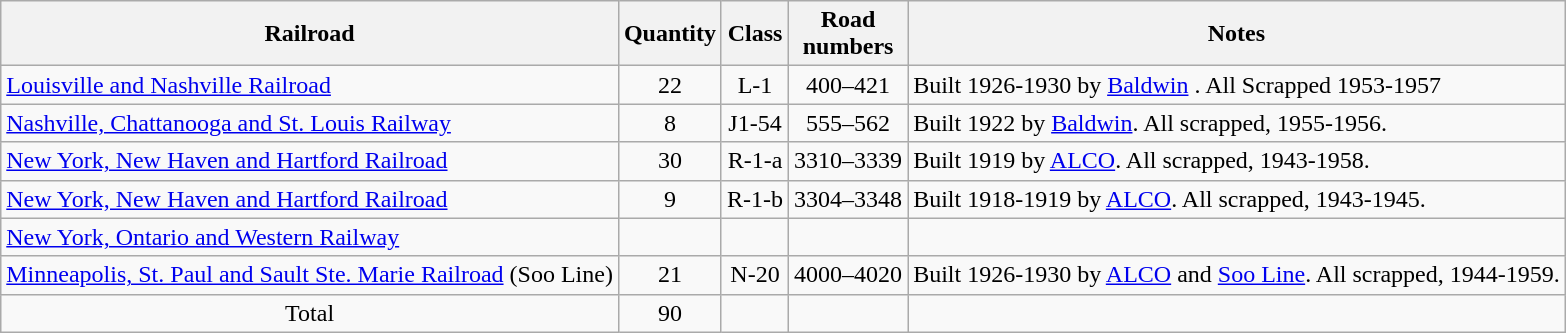<table class="wikitable sortable" style="text-align:center">
<tr>
<th>Railroad</th>
<th>Quantity</th>
<th>Class</th>
<th>Road<br>numbers</th>
<th>Notes</th>
</tr>
<tr>
<td align=left><a href='#'>Louisville and Nashville Railroad</a></td>
<td>22</td>
<td>L-1</td>
<td>400–421</td>
<td align=left>Built 1926-1930 by <a href='#'>Baldwin</a> . All Scrapped 1953-1957</td>
</tr>
<tr>
<td align=left><a href='#'>Nashville, Chattanooga and St. Louis Railway</a></td>
<td>8</td>
<td>J1-54</td>
<td>555–562</td>
<td align=left>Built 1922 by <a href='#'>Baldwin</a>. All scrapped, 1955-1956.</td>
</tr>
<tr>
<td align=left><a href='#'>New York, New Haven and Hartford Railroad</a></td>
<td>30</td>
<td>R-1-a</td>
<td>3310–3339</td>
<td align=left>Built 1919 by <a href='#'>ALCO</a>. All scrapped, 1943-1958.</td>
</tr>
<tr>
<td align=left><a href='#'>New York, New Haven and Hartford Railroad</a></td>
<td>9</td>
<td>R-1-b</td>
<td>3304–3348</td>
<td align=left>Built 1918-1919 by <a href='#'>ALCO</a>. All scrapped, 1943-1945.</td>
</tr>
<tr>
<td align=left><a href='#'>New York, Ontario and Western Railway</a></td>
<td></td>
<td></td>
<td></td>
<td align=left></td>
</tr>
<tr>
<td align=left><a href='#'>Minneapolis, St. Paul and Sault Ste. Marie Railroad</a> (Soo Line)</td>
<td>21</td>
<td>N-20</td>
<td>4000–4020</td>
<td align=left>Built 1926-1930 by <a href='#'>ALCO</a> and <a href='#'>Soo Line</a>. All scrapped, 1944-1959.</td>
</tr>
<tr>
<td>Total</td>
<td>90</td>
<td></td>
<td></td>
<td></td>
</tr>
</table>
